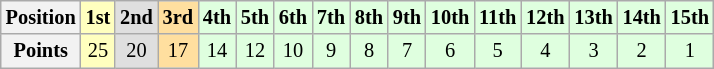<table class="wikitable" style="font-size: 85%;">
<tr>
<th>Position</th>
<td style="background-color:#ffffbf" align="center"><strong>1st</strong></td>
<td style="background-color:#dfdfdf" align="center"><strong>2nd</strong></td>
<td style="background-color:#ffdf9f" align="center"><strong>3rd</strong></td>
<td style="background-color:#dfffdf" align="center"><strong>4th</strong></td>
<td style="background-color:#dfffdf" align="center"><strong>5th</strong></td>
<td style="background-color:#dfffdf" align="center"><strong>6th</strong></td>
<td style="background-color:#dfffdf" align="center"><strong>7th</strong></td>
<td style="background-color:#dfffdf" align="center"><strong>8th</strong></td>
<td style="background-color:#dfffdf" align="center"><strong>9th</strong></td>
<td style="background-color:#dfffdf" align="center"><strong>10th</strong></td>
<td style="background-color:#dfffdf" align="center"><strong>11th</strong></td>
<td style="background-color:#dfffdf" align="center"><strong>12th</strong></td>
<td style="background-color:#dfffdf" align="center"><strong>13th</strong></td>
<td style="background-color:#dfffdf" align="center"><strong>14th</strong></td>
<td style="background-color:#dfffdf" align="center"><strong>15th</strong></td>
</tr>
<tr>
<th>Points</th>
<td style="background-color:#ffffbf" align="center">25</td>
<td style="background-color:#dfdfdf" align="center">20</td>
<td style="background-color:#ffdf9f" align="center">17</td>
<td style="background-color:#dfffdf" align="center">14</td>
<td style="background-color:#dfffdf" align="center">12</td>
<td style="background-color:#dfffdf" align="center">10</td>
<td style="background-color:#dfffdf" align="center">9</td>
<td style="background-color:#dfffdf" align="center">8</td>
<td style="background-color:#dfffdf" align="center">7</td>
<td style="background-color:#dfffdf" align="center">6</td>
<td style="background-color:#dfffdf" align="center">5</td>
<td style="background-color:#dfffdf" align="center">4</td>
<td style="background-color:#dfffdf" align="center">3</td>
<td style="background-color:#dfffdf" align="center">2</td>
<td style="background-color:#dfffdf" align="center">1</td>
</tr>
</table>
